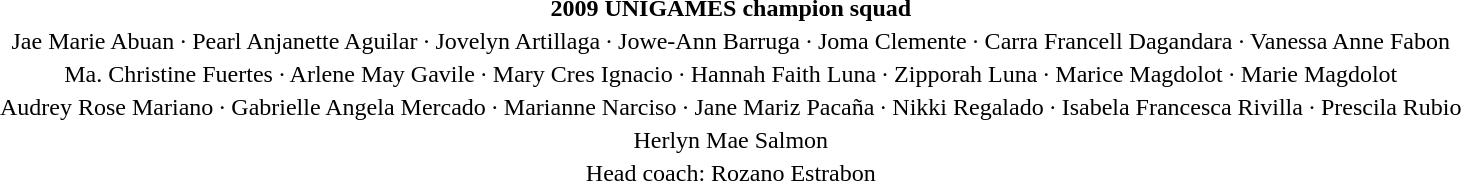<table class=toccolours style=margin:0.2em width=100%>
<tr>
<th style=>2009 UNIGAMES champion squad</th>
</tr>
<tr align=center>
<td>Jae Marie Abuan ∙ Pearl Anjanette Aguilar ∙ Jovelyn Artillaga ∙ Jowe-Ann Barruga ∙ Joma Clemente ∙ Carra Francell Dagandara ∙ Vanessa Anne Fabon</td>
</tr>
<tr align=center>
<td>Ma. Christine Fuertes ∙ Arlene May Gavile ∙ Mary Cres Ignacio ∙ Hannah Faith Luna ∙ Zipporah Luna ∙ Marice Magdolot ∙ Marie Magdolot</td>
</tr>
<tr align=center>
<td>Audrey Rose Mariano ∙ Gabrielle Angela Mercado ∙ Marianne Narciso ∙ Jane Mariz Pacaña ∙ Nikki Regalado ∙ Isabela Francesca Rivilla ∙ Prescila Rubio</td>
</tr>
<tr align=center>
<td>Herlyn Mae Salmon</td>
</tr>
<tr align=center>
<td>Head coach: Rozano Estrabon</td>
</tr>
</table>
